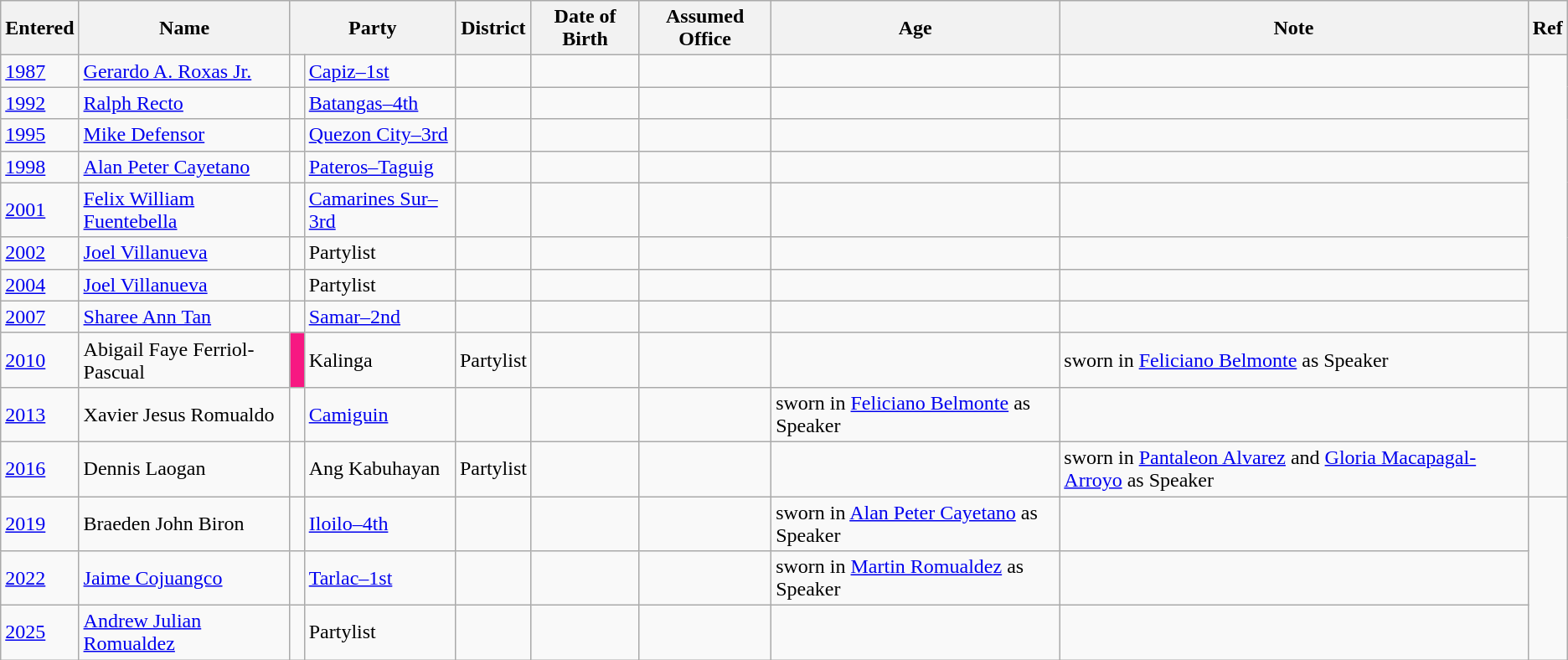<table class="wikitable">
<tr>
<th>Entered</th>
<th>Name</th>
<th colspan="2">Party</th>
<th>District</th>
<th>Date of Birth</th>
<th>Assumed Office</th>
<th>Age</th>
<th>Note</th>
<th>Ref</th>
</tr>
<tr>
<td><a href='#'>1987</a></td>
<td><a href='#'>Gerardo A. Roxas Jr.</a></td>
<td></td>
<td><a href='#'>Capiz–1st</a></td>
<td></td>
<td></td>
<td></td>
<td></td>
<td></td>
</tr>
<tr>
<td><a href='#'>1992</a></td>
<td><a href='#'>Ralph Recto</a></td>
<td></td>
<td><a href='#'>Batangas–4th</a></td>
<td></td>
<td></td>
<td></td>
<td></td>
<td></td>
</tr>
<tr>
<td><a href='#'>1995</a></td>
<td><a href='#'>Mike Defensor</a></td>
<td></td>
<td><a href='#'>Quezon City–3rd</a></td>
<td></td>
<td></td>
<td></td>
<td></td>
<td></td>
</tr>
<tr>
<td><a href='#'>1998</a></td>
<td><a href='#'>Alan Peter Cayetano</a></td>
<td></td>
<td><a href='#'>Pateros–Taguig</a></td>
<td></td>
<td></td>
<td></td>
<td></td>
<td></td>
</tr>
<tr>
<td><a href='#'>2001</a></td>
<td><a href='#'>Felix William Fuentebella</a></td>
<td></td>
<td><a href='#'>Camarines Sur–3rd</a></td>
<td></td>
<td></td>
<td></td>
<td></td>
<td></td>
</tr>
<tr>
<td><a href='#'>2002</a></td>
<td><a href='#'>Joel Villanueva</a></td>
<td></td>
<td>Partylist</td>
<td></td>
<td></td>
<td></td>
<td></td>
<td></td>
</tr>
<tr>
<td><a href='#'>2004</a></td>
<td><a href='#'>Joel Villanueva</a></td>
<td></td>
<td>Partylist</td>
<td></td>
<td></td>
<td></td>
<td></td>
<td></td>
</tr>
<tr>
<td><a href='#'>2007</a></td>
<td><a href='#'>Sharee Ann Tan</a></td>
<td></td>
<td><a href='#'>Samar–2nd</a></td>
<td></td>
<td></td>
<td></td>
<td></td>
<td></td>
</tr>
<tr>
<td><a href='#'>2010</a></td>
<td>Abigail Faye Ferriol-Pascual</td>
<td bgcolor=#F71882> </td>
<td>Kalinga</td>
<td>Partylist</td>
<td></td>
<td></td>
<td></td>
<td>sworn in <a href='#'>Feliciano Belmonte</a> as Speaker</td>
<td></td>
</tr>
<tr>
<td><a href='#'>2013</a></td>
<td>Xavier Jesus Romualdo</td>
<td></td>
<td><a href='#'>Camiguin</a></td>
<td></td>
<td></td>
<td></td>
<td>sworn in <a href='#'>Feliciano Belmonte</a> as Speaker</td>
<td></td>
</tr>
<tr>
<td><a href='#'>2016</a></td>
<td>Dennis Laogan</td>
<td></td>
<td>Ang Kabuhayan</td>
<td>Partylist</td>
<td></td>
<td></td>
<td></td>
<td>sworn in <a href='#'>Pantaleon Alvarez</a> and <a href='#'>Gloria Macapagal-Arroyo</a> as Speaker</td>
<td></td>
</tr>
<tr>
<td><a href='#'>2019</a></td>
<td>Braeden John Biron</td>
<td></td>
<td><a href='#'>Iloilo–4th</a></td>
<td></td>
<td></td>
<td></td>
<td>sworn in <a href='#'>Alan Peter Cayetano</a> as Speaker</td>
<td></td>
</tr>
<tr>
<td><a href='#'>2022</a></td>
<td><a href='#'>Jaime Cojuangco</a></td>
<td></td>
<td><a href='#'>Tarlac–1st</a></td>
<td></td>
<td></td>
<td></td>
<td>sworn in <a href='#'>Martin Romualdez</a> as Speaker</td>
<td></td>
</tr>
<tr>
<td><a href='#'>2025</a></td>
<td><a href='#'>Andrew Julian Romualdez</a></td>
<td></td>
<td>Partylist</td>
<td></td>
<td></td>
<td></td>
<td></td>
<td></td>
</tr>
</table>
